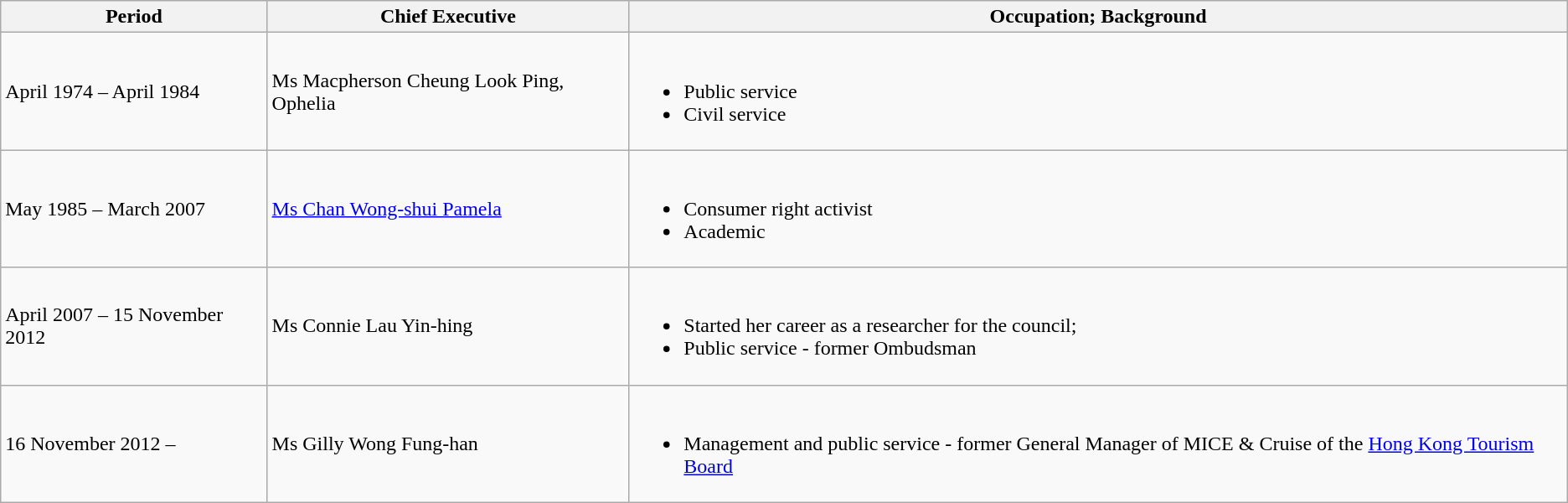<table class="wikitable">
<tr>
<th>Period</th>
<th>Chief Executive</th>
<th>Occupation; Background</th>
</tr>
<tr>
<td>April 1974 – April 1984</td>
<td>Ms Macpherson Cheung Look Ping, Ophelia</td>
<td><br><ul><li>Public service</li><li>Civil service</li></ul></td>
</tr>
<tr>
<td>May 1985 – March 2007</td>
<td><a href='#'>Ms Chan Wong-shui Pamela</a></td>
<td><br><ul><li>Consumer right activist</li><li>Academic</li></ul></td>
</tr>
<tr>
<td>April 2007 – 15 November 2012</td>
<td>Ms Connie Lau Yin-hing</td>
<td><br><ul><li>Started her career as a researcher for the council;</li><li>Public service - former Ombudsman</li></ul></td>
</tr>
<tr>
<td>16 November 2012 –</td>
<td>Ms Gilly Wong Fung-han</td>
<td><br><ul><li>Management and public service - former General Manager of MICE & Cruise of the <a href='#'>Hong Kong Tourism Board</a></li></ul></td>
</tr>
</table>
